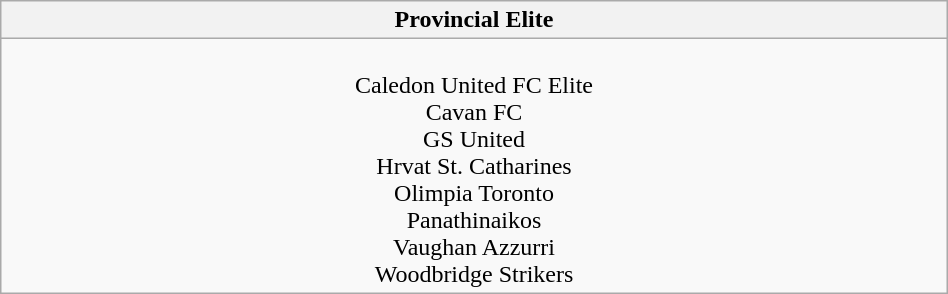<table class="wikitable" style="text-align: center;width: 50%">
<tr>
<th>Provincial Elite</th>
</tr>
<tr>
<td><br>Caledon United FC Elite<br>
Cavan FC<br>
GS United<br>
Hrvat St. Catharines<br>
Olimpia Toronto<br>
Panathinaikos<br>
Vaughan Azzurri<br>
Woodbridge Strikers<br></td>
</tr>
</table>
